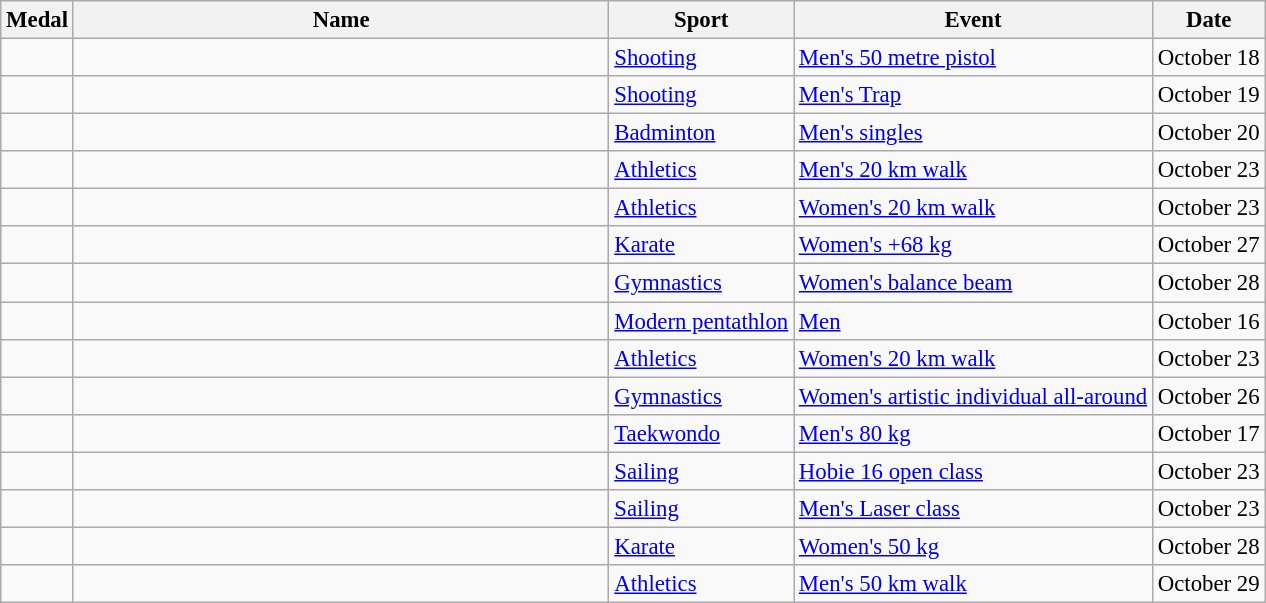<table class="wikitable sortable" border="1" style="font-size:95%">
<tr>
<th>Medal</th>
<th width=350px>Name</th>
<th>Sport</th>
<th>Event</th>
<th>Date</th>
</tr>
<tr>
<td></td>
<td></td>
<td><a href='#'>Shooting</a></td>
<td><a href='#'>Men's 50 metre pistol</a></td>
<td>October 18</td>
</tr>
<tr>
<td></td>
<td></td>
<td><a href='#'>Shooting</a></td>
<td><a href='#'>Men's Trap</a></td>
<td>October 19</td>
</tr>
<tr>
<td></td>
<td></td>
<td><a href='#'>Badminton</a></td>
<td><a href='#'>Men's singles</a></td>
<td>October 20</td>
</tr>
<tr>
<td></td>
<td></td>
<td><a href='#'>Athletics</a></td>
<td><a href='#'>Men's 20 km walk</a></td>
<td>October 23</td>
</tr>
<tr>
<td></td>
<td></td>
<td><a href='#'>Athletics</a></td>
<td><a href='#'>Women's 20 km walk</a></td>
<td>October 23</td>
</tr>
<tr>
<td></td>
<td></td>
<td><a href='#'>Karate</a></td>
<td><a href='#'>Women's +68 kg</a></td>
<td>October 27</td>
</tr>
<tr>
<td></td>
<td></td>
<td><a href='#'>Gymnastics</a></td>
<td><a href='#'>Women's balance beam</a></td>
<td>October 28</td>
</tr>
<tr>
<td></td>
<td></td>
<td><a href='#'>Modern pentathlon</a></td>
<td><a href='#'>Men</a></td>
<td>October 16</td>
</tr>
<tr>
<td></td>
<td></td>
<td><a href='#'>Athletics</a></td>
<td><a href='#'>Women's 20 km walk</a></td>
<td>October 23</td>
</tr>
<tr>
<td></td>
<td></td>
<td><a href='#'>Gymnastics</a></td>
<td><a href='#'>Women's artistic individual all-around</a></td>
<td>October 26</td>
</tr>
<tr>
<td></td>
<td></td>
<td><a href='#'>Taekwondo</a></td>
<td><a href='#'>Men's 80 kg</a></td>
<td>October 17</td>
</tr>
<tr>
<td></td>
<td><br></td>
<td><a href='#'>Sailing</a></td>
<td><a href='#'>Hobie 16 open class</a></td>
<td>October 23</td>
</tr>
<tr>
<td></td>
<td></td>
<td><a href='#'>Sailing</a></td>
<td><a href='#'>Men's Laser class</a></td>
<td>October 23</td>
</tr>
<tr>
<td></td>
<td></td>
<td><a href='#'>Karate</a></td>
<td><a href='#'>Women's 50 kg</a></td>
<td>October 28</td>
</tr>
<tr>
<td></td>
<td></td>
<td><a href='#'>Athletics</a></td>
<td><a href='#'>Men's 50 km walk</a></td>
<td>October 29</td>
</tr>
</table>
